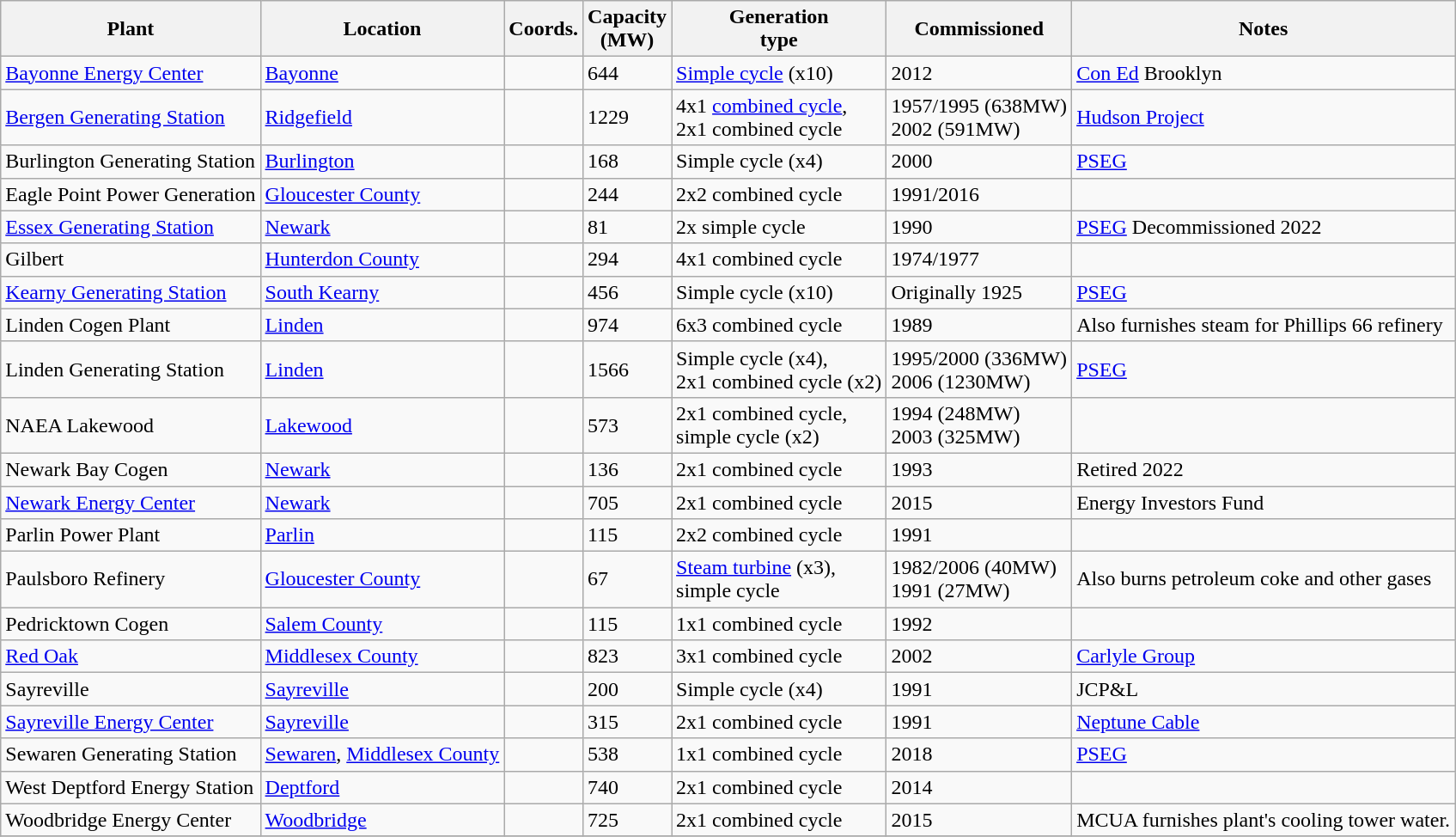<table class="wikitable sortable">
<tr>
<th>Plant</th>
<th>Location</th>
<th>Coords.</th>
<th>Capacity<br>(MW)</th>
<th>Generation<br>type</th>
<th>Commissioned</th>
<th>Notes</th>
</tr>
<tr>
<td><a href='#'>Bayonne Energy Center</a></td>
<td><a href='#'>Bayonne</a></td>
<td></td>
<td>644</td>
<td><a href='#'>Simple cycle</a> (x10)</td>
<td>2012</td>
<td><a href='#'>Con Ed</a> Brooklyn</td>
</tr>
<tr>
<td><a href='#'>Bergen Generating Station</a></td>
<td><a href='#'>Ridgefield</a></td>
<td></td>
<td>1229</td>
<td>4x1 <a href='#'>combined cycle</a>,<br>2x1 combined cycle</td>
<td>1957/1995 (638MW)<br>2002 (591MW)</td>
<td><a href='#'>Hudson Project</a></td>
</tr>
<tr>
<td>Burlington Generating Station</td>
<td><a href='#'>Burlington</a></td>
<td></td>
<td>168</td>
<td>Simple cycle (x4)</td>
<td>2000</td>
<td><a href='#'>PSEG</a></td>
</tr>
<tr>
<td>Eagle Point Power Generation</td>
<td><a href='#'>Gloucester County</a></td>
<td></td>
<td>244</td>
<td>2x2 combined cycle</td>
<td>1991/2016</td>
<td></td>
</tr>
<tr>
<td><a href='#'>Essex Generating Station</a></td>
<td><a href='#'>Newark</a></td>
<td></td>
<td>81</td>
<td>2x simple cycle</td>
<td>1990</td>
<td><a href='#'>PSEG</a> Decommissioned 2022</td>
</tr>
<tr>
<td>Gilbert</td>
<td><a href='#'>Hunterdon County</a></td>
<td></td>
<td>294</td>
<td>4x1 combined cycle</td>
<td>1974/1977</td>
<td></td>
</tr>
<tr>
<td><a href='#'>Kearny Generating Station</a></td>
<td><a href='#'>South Kearny</a></td>
<td></td>
<td>456</td>
<td>Simple cycle (x10)</td>
<td>Originally 1925</td>
<td><a href='#'>PSEG</a></td>
</tr>
<tr>
<td>Linden Cogen Plant</td>
<td><a href='#'>Linden</a></td>
<td></td>
<td>974</td>
<td>6x3 combined cycle</td>
<td>1989</td>
<td>Also furnishes steam for Phillips 66 refinery</td>
</tr>
<tr>
<td>Linden Generating Station</td>
<td><a href='#'>Linden</a></td>
<td></td>
<td>1566</td>
<td>Simple cycle (x4),<br>2x1 combined cycle (x2)</td>
<td>1995/2000 (336MW)<br>2006 (1230MW)</td>
<td><a href='#'>PSEG</a></td>
</tr>
<tr>
<td>NAEA Lakewood</td>
<td><a href='#'>Lakewood</a></td>
<td></td>
<td>573</td>
<td>2x1 combined cycle,<br>simple cycle (x2)</td>
<td>1994 (248MW)<br>2003 (325MW)</td>
<td></td>
</tr>
<tr>
<td>Newark Bay Cogen</td>
<td><a href='#'>Newark</a></td>
<td></td>
<td>136</td>
<td>2x1 combined cycle</td>
<td>1993</td>
<td>Retired 2022</td>
</tr>
<tr>
<td><a href='#'>Newark Energy Center</a></td>
<td><a href='#'>Newark</a></td>
<td></td>
<td>705</td>
<td>2x1 combined cycle</td>
<td>2015</td>
<td>Energy Investors Fund</td>
</tr>
<tr>
<td>Parlin Power Plant</td>
<td><a href='#'>Parlin</a></td>
<td></td>
<td>115</td>
<td>2x2 combined cycle</td>
<td>1991</td>
<td></td>
</tr>
<tr>
<td>Paulsboro Refinery</td>
<td><a href='#'>Gloucester County</a></td>
<td></td>
<td>67</td>
<td><a href='#'>Steam turbine</a> (x3),<br>simple cycle</td>
<td>1982/2006 (40MW)<br>1991 (27MW)</td>
<td>Also burns petroleum coke and other gases</td>
</tr>
<tr>
<td>Pedricktown Cogen</td>
<td><a href='#'>Salem County</a></td>
<td></td>
<td>115</td>
<td>1x1 combined cycle</td>
<td>1992</td>
<td></td>
</tr>
<tr>
<td><a href='#'>Red Oak</a></td>
<td><a href='#'>Middlesex County</a></td>
<td></td>
<td>823</td>
<td>3x1 combined cycle</td>
<td>2002</td>
<td><a href='#'>Carlyle Group</a></td>
</tr>
<tr>
<td>Sayreville</td>
<td><a href='#'>Sayreville</a></td>
<td></td>
<td>200</td>
<td>Simple cycle (x4)</td>
<td>1991</td>
<td>JCP&L</td>
</tr>
<tr>
<td><a href='#'>Sayreville Energy Center</a></td>
<td><a href='#'>Sayreville</a></td>
<td></td>
<td>315</td>
<td>2x1 combined cycle</td>
<td>1991</td>
<td><a href='#'>Neptune Cable</a></td>
</tr>
<tr>
<td>Sewaren Generating Station</td>
<td><a href='#'>Sewaren</a>, <a href='#'>Middlesex County</a></td>
<td></td>
<td>538</td>
<td>1x1 combined cycle</td>
<td>2018</td>
<td><a href='#'>PSEG</a></td>
</tr>
<tr>
<td>West Deptford Energy Station</td>
<td><a href='#'>Deptford</a></td>
<td></td>
<td>740</td>
<td>2x1 combined cycle</td>
<td>2014</td>
<td></td>
</tr>
<tr>
<td>Woodbridge Energy Center</td>
<td><a href='#'>Woodbridge</a></td>
<td></td>
<td>725</td>
<td>2x1 combined cycle</td>
<td>2015</td>
<td>MCUA furnishes plant's cooling tower water.</td>
</tr>
<tr>
</tr>
</table>
